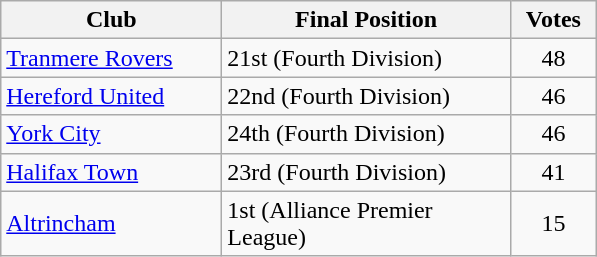<table class="wikitable" style="text-align:left;">
<tr>
<th width=140>Club</th>
<th width=185>Final Position</th>
<th width=50>Votes</th>
</tr>
<tr>
<td><a href='#'>Tranmere Rovers</a></td>
<td>21st (Fourth Division)</td>
<td align=center>48</td>
</tr>
<tr>
<td><a href='#'>Hereford United</a></td>
<td>22nd (Fourth Division)</td>
<td align=center>46</td>
</tr>
<tr>
<td><a href='#'>York City</a></td>
<td>24th (Fourth Division)</td>
<td align=center>46</td>
</tr>
<tr>
<td><a href='#'>Halifax Town</a></td>
<td>23rd (Fourth Division)</td>
<td align=center>41</td>
</tr>
<tr>
<td><a href='#'>Altrincham</a></td>
<td>1st (Alliance Premier League)</td>
<td align=center>15</td>
</tr>
</table>
